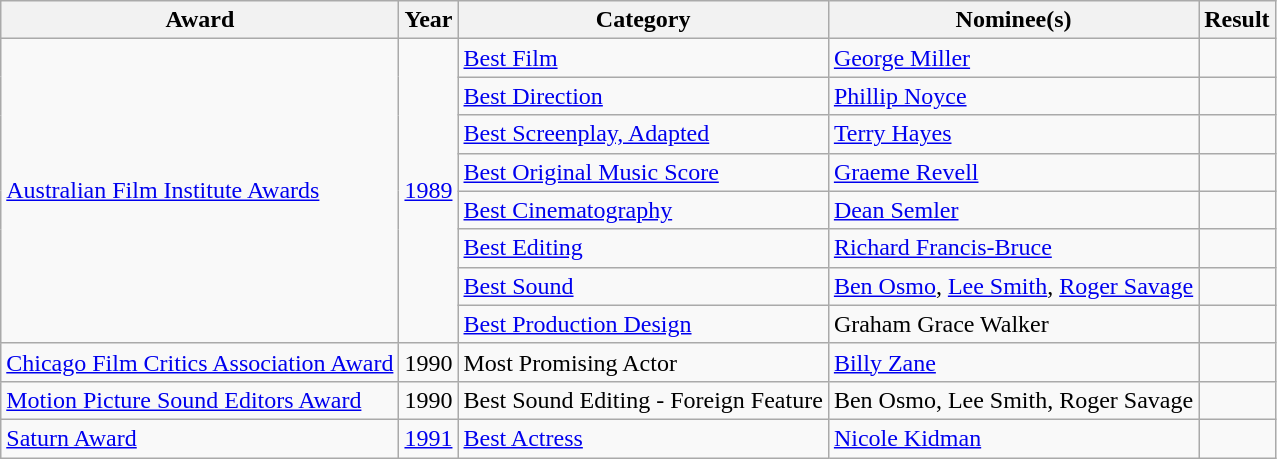<table class="wikitable">
<tr>
<th>Award</th>
<th>Year</th>
<th>Category</th>
<th>Nominee(s)</th>
<th>Result</th>
</tr>
<tr>
<td rowspan="8"><a href='#'>Australian Film Institute Awards</a></td>
<td rowspan="8"><a href='#'>1989</a></td>
<td><a href='#'>Best Film</a></td>
<td><a href='#'>George Miller</a></td>
<td></td>
</tr>
<tr>
<td><a href='#'>Best Direction</a></td>
<td><a href='#'>Phillip Noyce</a></td>
<td></td>
</tr>
<tr>
<td><a href='#'>Best Screenplay, Adapted</a></td>
<td><a href='#'>Terry Hayes</a></td>
<td></td>
</tr>
<tr>
<td><a href='#'>Best Original Music Score</a></td>
<td><a href='#'>Graeme Revell</a></td>
<td></td>
</tr>
<tr>
<td><a href='#'>Best Cinematography</a></td>
<td><a href='#'>Dean Semler</a></td>
<td></td>
</tr>
<tr>
<td><a href='#'>Best Editing</a></td>
<td><a href='#'>Richard Francis-Bruce</a></td>
<td></td>
</tr>
<tr>
<td><a href='#'>Best Sound</a></td>
<td><a href='#'>Ben Osmo</a>, <a href='#'>Lee Smith</a>, <a href='#'>Roger Savage</a></td>
<td></td>
</tr>
<tr>
<td><a href='#'>Best Production Design</a></td>
<td>Graham Grace Walker</td>
<td></td>
</tr>
<tr>
<td><a href='#'>Chicago Film Critics Association Award</a></td>
<td>1990</td>
<td>Most Promising Actor</td>
<td><a href='#'>Billy Zane</a></td>
<td></td>
</tr>
<tr>
<td><a href='#'>Motion Picture Sound Editors Award</a></td>
<td>1990</td>
<td>Best Sound Editing - Foreign Feature</td>
<td>Ben Osmo, Lee Smith, Roger Savage</td>
<td></td>
</tr>
<tr>
<td><a href='#'>Saturn Award</a></td>
<td><a href='#'>1991</a></td>
<td><a href='#'>Best Actress</a></td>
<td><a href='#'>Nicole Kidman</a></td>
<td></td>
</tr>
</table>
